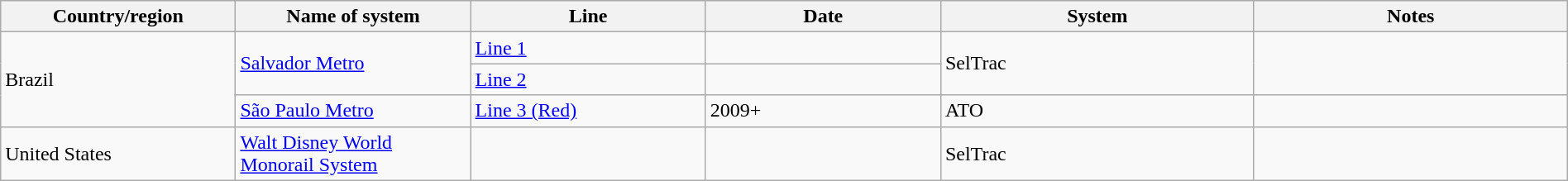<table class="wikitable sortable" style="width:100%">
<tr>
<th style="width:15%">Country/region</th>
<th style="width:15%">Name of system</th>
<th style="width:15%">Line</th>
<th style="width:15%">Date</th>
<th style="width:20%">System</th>
<th style="width:20%">Notes</th>
</tr>
<tr>
<td rowspan="3">Brazil</td>
<td rowspan="2"><a href='#'>Salvador Metro</a></td>
<td><a href='#'>Line 1</a></td>
<td></td>
<td rowspan="2">SelTrac</td>
<td rowspan="2"></td>
</tr>
<tr>
<td><a href='#'>Line 2</a></td>
<td></td>
</tr>
<tr>
<td><a href='#'>São Paulo Metro</a></td>
<td><a href='#'>Line 3 (Red)</a></td>
<td>2009+</td>
<td>ATO</td>
<td></td>
</tr>
<tr>
<td rowspan="1">United States</td>
<td><a href='#'>Walt Disney World Monorail System</a></td>
<td></td>
<td></td>
<td>SelTrac</td>
<td></td>
</tr>
</table>
